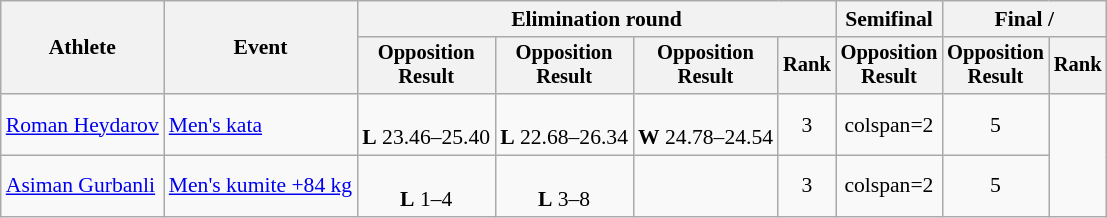<table class=wikitable style=font-size:90%;text-align:center>
<tr>
<th rowspan=2>Athlete</th>
<th rowspan=2>Event</th>
<th colspan=4>Elimination round</th>
<th>Semifinal</th>
<th colspan=2>Final / </th>
</tr>
<tr style=font-size:95%>
<th>Opposition<br>Result</th>
<th>Opposition<br>Result</th>
<th>Opposition<br>Result</th>
<th>Rank</th>
<th>Opposition<br>Result</th>
<th>Opposition<br>Result</th>
<th>Rank</th>
</tr>
<tr>
<td align=left><a href='#'>Roman Heydarov</a></td>
<td align=left><a href='#'>Men's kata</a></td>
<td><br><strong>L</strong> 23.46–25.40</td>
<td><br><strong>L</strong> 22.68–26.34</td>
<td><br><strong>W</strong> 24.78–24.54</td>
<td>3</td>
<td>colspan=2 </td>
<td>5</td>
</tr>
<tr>
<td align=left><a href='#'>Asiman Gurbanli</a></td>
<td align=left><a href='#'>Men's kumite +84 kg</a></td>
<td><br><strong>L</strong> 1–4</td>
<td><br><strong>L</strong> 3–8</td>
<td></td>
<td>3</td>
<td>colspan=2 </td>
<td>5</td>
</tr>
</table>
